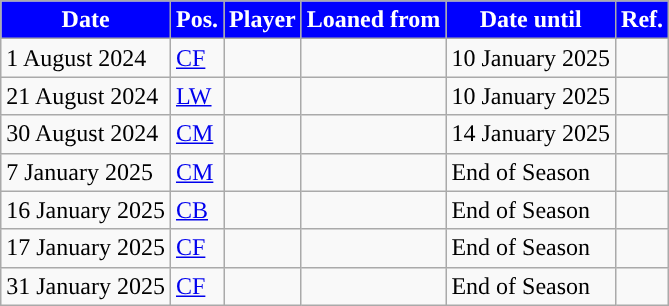<table class="wikitable plainrowheaders sortable">
<tr>
<th style="background:#0000FF;color:white;">Date</th>
<th style="background:#0000FF;color:white;">Pos.</th>
<th style="background:#0000FF;color:white;">Player</th>
<th style="background:#0000FF;color:white;">Loaned from</th>
<th style="background:#0000FF;color:white;">Date until</th>
<th style="background:#0000FF;color:white;">Ref.</th>
</tr>
<tr>
<td>1 August 2024</td>
<td><a href='#'>CF</a></td>
<td></td>
<td></td>
<td>10 January 2025</td>
<td></td>
</tr>
<tr>
<td>21 August 2024</td>
<td><a href='#'>LW</a></td>
<td></td>
<td></td>
<td>10 January 2025</td>
<td></td>
</tr>
<tr>
<td>30 August 2024</td>
<td><a href='#'>CM</a></td>
<td></td>
<td></td>
<td>14 January 2025</td>
<td></td>
</tr>
<tr>
<td>7 January 2025</td>
<td><a href='#'>CM</a></td>
<td></td>
<td></td>
<td>End of Season</td>
<td></td>
</tr>
<tr>
<td>16 January 2025</td>
<td><a href='#'>CB</a></td>
<td></td>
<td></td>
<td>End of Season</td>
<td></td>
</tr>
<tr>
<td>17 January 2025</td>
<td><a href='#'>CF</a></td>
<td></td>
<td></td>
<td>End of Season</td>
<td></td>
</tr>
<tr>
<td>31 January 2025</td>
<td><a href='#'>CF</a></td>
<td></td>
<td></td>
<td>End of Season</td>
<td></td>
</tr>
</table>
